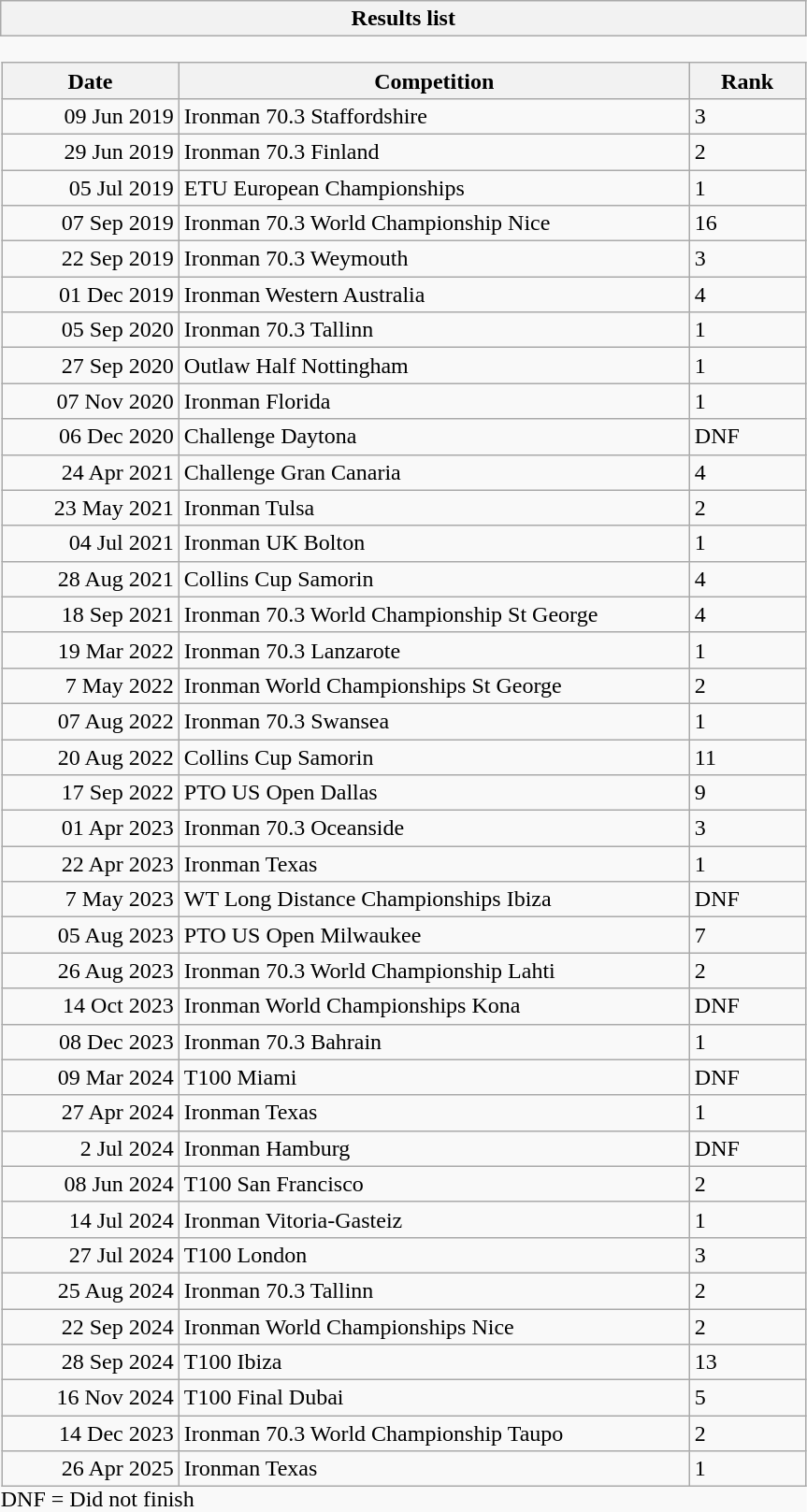<table class="wikitable collapsible collapsed" style="border:none; width:575px;">
<tr>
<th>Results list</th>
</tr>
<tr>
<td style="padding:0; border:none;"><br><table class="wikitable sortable" style="margin:0; width:100%;">
<tr>
<th style="width: 6em;">Date</th>
<th style="width:290px">Competition</th>
<th style="width:60px">Rank</th>
</tr>
<tr>
<td style="text-align:right">09 Jun 2019</td>
<td>Ironman 70.3 Staffordshire</td>
<td>3</td>
</tr>
<tr>
<td style="text-align:right">29 Jun 2019</td>
<td>Ironman 70.3 Finland</td>
<td>2</td>
</tr>
<tr>
<td style="text-align:right">05 Jul 2019</td>
<td>ETU European Championships</td>
<td>1</td>
</tr>
<tr>
<td style="text-align:right">07 Sep 2019</td>
<td>Ironman 70.3 World Championship Nice</td>
<td>16</td>
</tr>
<tr>
<td style="text-align:right">22 Sep 2019</td>
<td>Ironman 70.3 Weymouth</td>
<td>3</td>
</tr>
<tr>
<td style="text-align:right">01 Dec 2019</td>
<td>Ironman Western Australia</td>
<td>4</td>
</tr>
<tr>
<td style="text-align:right">05 Sep 2020</td>
<td>Ironman 70.3 Tallinn</td>
<td>1</td>
</tr>
<tr>
<td style="text-align:right">27 Sep 2020</td>
<td>Outlaw Half Nottingham</td>
<td>1</td>
</tr>
<tr>
<td style="text-align:right">07 Nov 2020</td>
<td>Ironman Florida</td>
<td>1</td>
</tr>
<tr>
<td style="text-align:right">06 Dec 2020</td>
<td>Challenge Daytona</td>
<td>DNF</td>
</tr>
<tr>
<td style="text-align:right">24 Apr 2021</td>
<td>Challenge Gran Canaria</td>
<td>4</td>
</tr>
<tr>
<td style="text-align:right">23 May 2021</td>
<td>Ironman Tulsa</td>
<td>2</td>
</tr>
<tr>
<td style="text-align:right">04 Jul 2021</td>
<td>Ironman UK Bolton</td>
<td>1</td>
</tr>
<tr>
<td style="text-align:right">28 Aug 2021</td>
<td>Collins Cup Samorin</td>
<td>4</td>
</tr>
<tr>
<td style="text-align:right">18 Sep 2021</td>
<td>Ironman 70.3 World Championship St George</td>
<td>4</td>
</tr>
<tr>
<td style="text-align:right">19 Mar 2022</td>
<td>Ironman 70.3 Lanzarote</td>
<td>1</td>
</tr>
<tr>
<td style="text-align:right">7 May 2022</td>
<td>Ironman World Championships St George</td>
<td>2</td>
</tr>
<tr>
<td style="text-align:right">07 Aug 2022</td>
<td>Ironman 70.3 Swansea</td>
<td>1</td>
</tr>
<tr>
<td style="text-align:right">20 Aug 2022</td>
<td>Collins Cup Samorin</td>
<td>11</td>
</tr>
<tr>
<td style="text-align:right">17 Sep 2022</td>
<td>PTO US Open Dallas</td>
<td>9</td>
</tr>
<tr>
<td style="text-align:right">01 Apr 2023</td>
<td>Ironman 70.3 Oceanside</td>
<td>3</td>
</tr>
<tr>
<td style="text-align:right">22 Apr 2023</td>
<td>Ironman Texas</td>
<td>1</td>
</tr>
<tr>
<td style="text-align:right">7 May 2023</td>
<td>WT Long Distance Championships Ibiza</td>
<td>DNF</td>
</tr>
<tr>
<td style="text-align:right">05 Aug 2023</td>
<td>PTO US Open Milwaukee</td>
<td>7</td>
</tr>
<tr>
<td style="text-align:right">26 Aug 2023</td>
<td>Ironman 70.3 World Championship Lahti</td>
<td>2</td>
</tr>
<tr>
<td style="text-align:right">14 Oct 2023</td>
<td>Ironman World Championships Kona</td>
<td>DNF</td>
</tr>
<tr>
<td style="text-align:right">08 Dec 2023</td>
<td>Ironman 70.3 Bahrain</td>
<td>1</td>
</tr>
<tr>
<td style="text-align:right">09 Mar 2024</td>
<td>T100 Miami</td>
<td>DNF</td>
</tr>
<tr>
<td style="text-align:right">27 Apr 2024</td>
<td>Ironman Texas</td>
<td>1</td>
</tr>
<tr>
<td style="text-align:right">2 Jul 2024</td>
<td>Ironman Hamburg</td>
<td>DNF</td>
</tr>
<tr>
<td style="text-align:right">08 Jun 2024</td>
<td>T100 San Francisco</td>
<td>2</td>
</tr>
<tr>
<td style="text-align:right">14 Jul 2024</td>
<td>Ironman Vitoria-Gasteiz</td>
<td>1</td>
</tr>
<tr>
<td style="text-align:right">27 Jul 2024</td>
<td>T100 London</td>
<td>3</td>
</tr>
<tr>
<td style="text-align:right">25 Aug 2024</td>
<td>Ironman 70.3 Tallinn</td>
<td>2</td>
</tr>
<tr>
<td style="text-align:right">22 Sep 2024</td>
<td>Ironman World Championships Nice</td>
<td>2</td>
</tr>
<tr>
<td style="text-align:right">28 Sep 2024</td>
<td>T100 Ibiza</td>
<td>13</td>
</tr>
<tr>
<td style="text-align:right">16 Nov 2024</td>
<td>T100 Final Dubai</td>
<td>5</td>
</tr>
<tr>
<td style="text-align:right">14 Dec 2023</td>
<td>Ironman 70.3 World Championship Taupo</td>
<td>2</td>
</tr>
<tr>
<td style="text-align:right">26 Apr 2025</td>
<td>Ironman Texas</td>
<td>1</td>
</tr>
</table>
DNF = Did not finish</td>
</tr>
</table>
